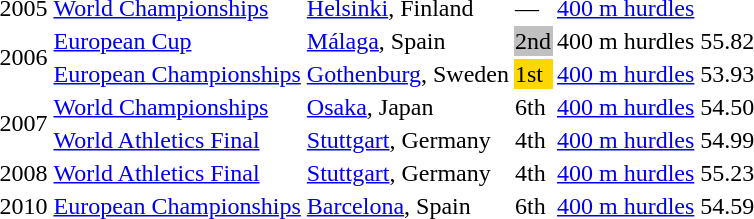<table>
<tr>
<td>2005</td>
<td><a href='#'>World Championships</a></td>
<td><a href='#'>Helsinki</a>, Finland</td>
<td>—</td>
<td><a href='#'>400 m hurdles</a></td>
<td></td>
</tr>
<tr>
<td rowspan=2>2006</td>
<td><a href='#'>European Cup</a></td>
<td><a href='#'>Málaga</a>, Spain</td>
<td bgcolor=silver>2nd</td>
<td>400 m hurdles</td>
<td>55.82</td>
</tr>
<tr>
<td><a href='#'>European Championships</a></td>
<td><a href='#'>Gothenburg</a>, Sweden</td>
<td bgcolor=gold>1st</td>
<td><a href='#'>400 m hurdles</a></td>
<td>53.93</td>
</tr>
<tr>
<td rowspan=2>2007</td>
<td><a href='#'>World Championships</a></td>
<td><a href='#'>Osaka</a>, Japan</td>
<td>6th</td>
<td><a href='#'>400 m hurdles</a></td>
<td>54.50</td>
</tr>
<tr>
<td><a href='#'>World Athletics Final</a></td>
<td><a href='#'>Stuttgart</a>, Germany</td>
<td>4th</td>
<td><a href='#'>400 m hurdles</a></td>
<td>54.99</td>
</tr>
<tr>
<td>2008</td>
<td><a href='#'>World Athletics Final</a></td>
<td><a href='#'>Stuttgart</a>, Germany</td>
<td>4th</td>
<td><a href='#'>400 m hurdles</a></td>
<td>55.23</td>
</tr>
<tr>
<td>2010</td>
<td><a href='#'>European Championships</a></td>
<td><a href='#'>Barcelona</a>, Spain</td>
<td>6th</td>
<td><a href='#'>400 m hurdles</a></td>
<td>54.59</td>
</tr>
</table>
